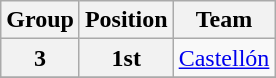<table class="wikitable">
<tr>
<th>Group</th>
<th>Position</th>
<th>Team</th>
</tr>
<tr>
<th>3</th>
<th>1st</th>
<td><a href='#'>Castellón</a></td>
</tr>
<tr>
</tr>
</table>
